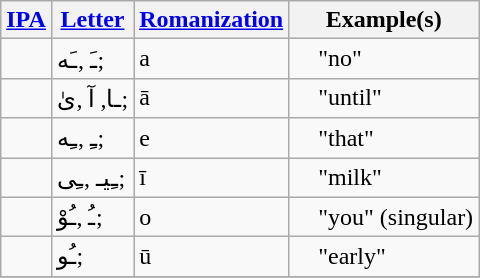<table class="wikitable">
<tr>
<th><a href='#'>IPA</a></th>
<th><a href='#'>Letter</a></th>
<th><a href='#'>Romanization</a></th>
<th>Example(s)</th>
</tr>
<tr>
<td></td>
<td>ـَ ,ـَه;</td>
<td>a</td>
<td>       "no"</td>
</tr>
<tr>
<td></td>
<td>ـا, آ ,ىٰ;</td>
<td>ā</td>
<td>      "until"</td>
</tr>
<tr>
<td></td>
<td>ـِ ,ـِه;</td>
<td>e</td>
<td>      "that"</td>
</tr>
<tr>
<td></td>
<td>ـِیـ ,ـِی;</td>
<td>ī</td>
<td>       "milk"</td>
</tr>
<tr>
<td></td>
<td>ـُ ,ـُوْ;</td>
<td>o</td>
<td>       "you" (singular)</td>
</tr>
<tr>
<td></td>
<td>ـُو;</td>
<td>ū</td>
<td>      "early"</td>
</tr>
<tr>
</tr>
</table>
